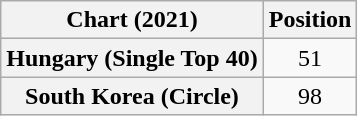<table class="wikitable plainrowheaders" style="text-align:center">
<tr>
<th>Chart (2021)</th>
<th>Position</th>
</tr>
<tr>
<th scope="row">Hungary (Single Top 40)</th>
<td>51</td>
</tr>
<tr>
<th scope="row">South Korea (Circle)</th>
<td>98</td>
</tr>
</table>
